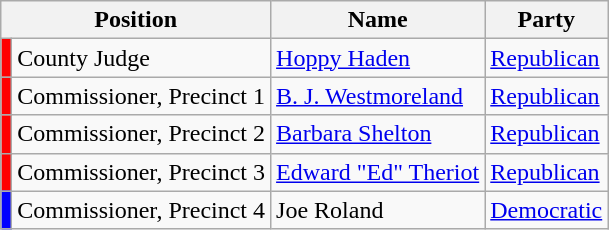<table class=wikitable>
<tr>
<th colspan="2"  style="text-align:center; vertical-align:bottom;"><strong>Position</strong></th>
<th style="text-align:center; vertical-align:bottom;"><strong>Name</strong></th>
<th style="text-align:center; vertical-align:bottom;"><strong>Party</strong></th>
</tr>
<tr>
<td style="background:red;"></td>
<td>County Judge</td>
<td><a href='#'>Hoppy Haden</a></td>
<td><a href='#'>Republican</a></td>
</tr>
<tr>
<td style="background:red;"></td>
<td>Commissioner, Precinct 1</td>
<td><a href='#'>B. J. Westmoreland</a></td>
<td><a href='#'>Republican</a></td>
</tr>
<tr>
<td style="background:red;"></td>
<td>Commissioner, Precinct 2</td>
<td><a href='#'>Barbara Shelton</a></td>
<td><a href='#'>Republican</a></td>
</tr>
<tr>
<td style="background:red;"></td>
<td>Commissioner, Precinct 3</td>
<td><a href='#'>Edward "Ed" Theriot</a></td>
<td><a href='#'>Republican</a></td>
</tr>
<tr>
<td style="background:blue;"></td>
<td>Commissioner, Precinct 4</td>
<td>Joe Roland</td>
<td><a href='#'>Democratic</a></td>
</tr>
</table>
